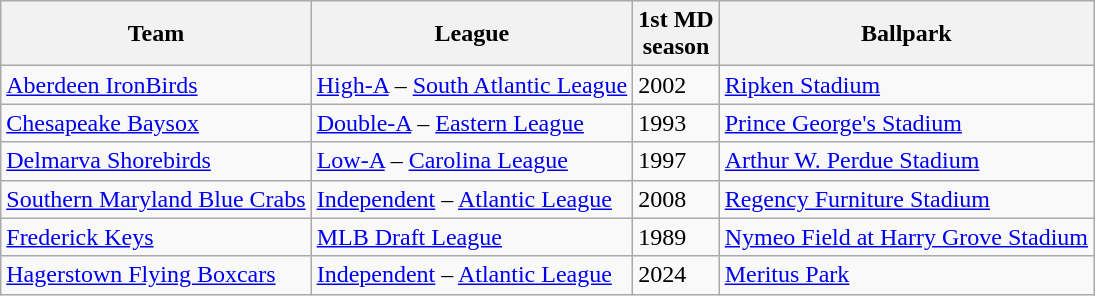<table class="wikitable sortable">
<tr>
<th>Team</th>
<th>League</th>
<th>1st MD <br> season</th>
<th>Ballpark</th>
</tr>
<tr>
<td><a href='#'>Aberdeen IronBirds</a></td>
<td><a href='#'>High-A</a> – <a href='#'>South Atlantic League</a></td>
<td>2002</td>
<td><a href='#'>Ripken Stadium</a></td>
</tr>
<tr>
<td><a href='#'>Chesapeake Baysox</a></td>
<td><a href='#'>Double-A</a> – <a href='#'>Eastern League</a></td>
<td>1993</td>
<td><a href='#'>Prince George's Stadium</a></td>
</tr>
<tr>
<td><a href='#'>Delmarva Shorebirds</a></td>
<td><a href='#'>Low-A</a> – <a href='#'>Carolina League</a></td>
<td>1997</td>
<td><a href='#'>Arthur W. Perdue Stadium</a></td>
</tr>
<tr>
<td><a href='#'>Southern Maryland Blue Crabs</a></td>
<td><a href='#'>Independent</a> – <a href='#'>Atlantic League</a></td>
<td>2008</td>
<td><a href='#'>Regency Furniture Stadium</a></td>
</tr>
<tr>
<td><a href='#'>Frederick Keys</a></td>
<td><a href='#'>MLB Draft League</a></td>
<td>1989</td>
<td><a href='#'>Nymeo Field at Harry Grove Stadium</a></td>
</tr>
<tr>
<td><a href='#'>Hagerstown Flying Boxcars</a></td>
<td><a href='#'>Independent</a> – <a href='#'>Atlantic League</a></td>
<td>2024</td>
<td><a href='#'>Meritus Park</a></td>
</tr>
</table>
